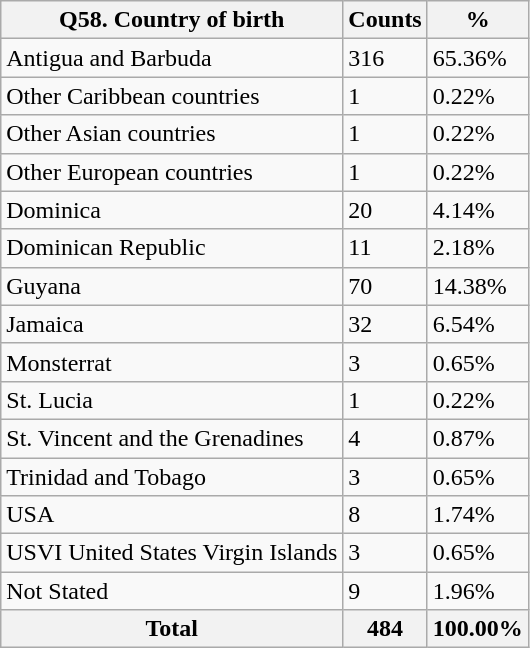<table class="wikitable sortable">
<tr>
<th>Q58. Country of birth</th>
<th>Counts</th>
<th>%</th>
</tr>
<tr>
<td>Antigua and Barbuda</td>
<td>316</td>
<td>65.36%</td>
</tr>
<tr>
<td>Other Caribbean countries</td>
<td>1</td>
<td>0.22%</td>
</tr>
<tr>
<td>Other Asian countries</td>
<td>1</td>
<td>0.22%</td>
</tr>
<tr>
<td>Other European countries</td>
<td>1</td>
<td>0.22%</td>
</tr>
<tr>
<td>Dominica</td>
<td>20</td>
<td>4.14%</td>
</tr>
<tr>
<td>Dominican Republic</td>
<td>11</td>
<td>2.18%</td>
</tr>
<tr>
<td>Guyana</td>
<td>70</td>
<td>14.38%</td>
</tr>
<tr>
<td>Jamaica</td>
<td>32</td>
<td>6.54%</td>
</tr>
<tr>
<td>Monsterrat</td>
<td>3</td>
<td>0.65%</td>
</tr>
<tr>
<td>St. Lucia</td>
<td>1</td>
<td>0.22%</td>
</tr>
<tr>
<td>St. Vincent and the Grenadines</td>
<td>4</td>
<td>0.87%</td>
</tr>
<tr>
<td>Trinidad and Tobago</td>
<td>3</td>
<td>0.65%</td>
</tr>
<tr>
<td>USA</td>
<td>8</td>
<td>1.74%</td>
</tr>
<tr>
<td>USVI United States Virgin Islands</td>
<td>3</td>
<td>0.65%</td>
</tr>
<tr>
<td>Not Stated</td>
<td>9</td>
<td>1.96%</td>
</tr>
<tr>
<th>Total</th>
<th>484</th>
<th>100.00%</th>
</tr>
</table>
